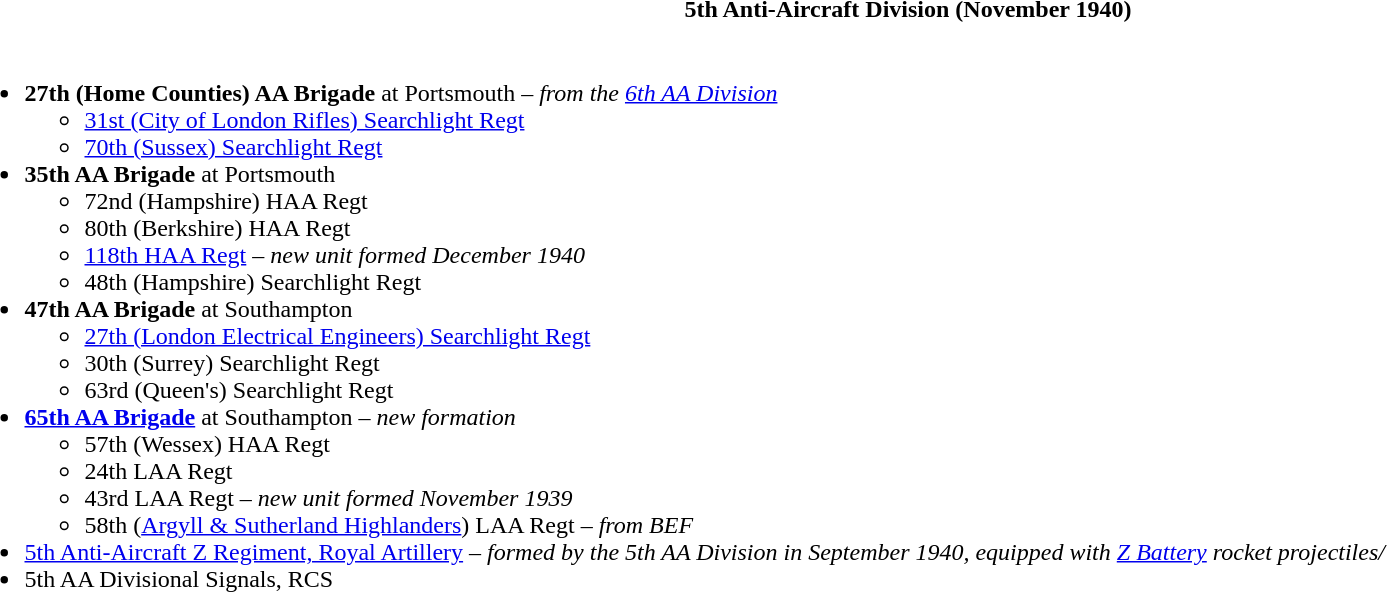<table class="toccolours collapsible collapsed" style="width:100%; background:transparent;">
<tr>
<th colspan=>5th Anti-Aircraft Division (November 1940)</th>
</tr>
<tr>
<td colspan="2"><br><ul><li><strong>27th (Home Counties) AA Brigade</strong> at Portsmouth – <em>from the <a href='#'>6th AA Division</a></em><ul><li><a href='#'>31st (City of London Rifles) Searchlight Regt</a></li><li><a href='#'>70th (Sussex) Searchlight Regt</a></li></ul></li><li><strong>35th AA Brigade</strong> at Portsmouth<ul><li>72nd (Hampshire) HAA Regt</li><li>80th (Berkshire) HAA Regt</li><li><a href='#'>118th HAA Regt</a> – <em>new unit formed December 1940</em></li><li>48th (Hampshire) Searchlight Regt</li></ul></li><li><strong>47th AA Brigade</strong> at Southampton<ul><li><a href='#'>27th (London Electrical Engineers) Searchlight Regt</a></li><li>30th (Surrey) Searchlight Regt</li><li>63rd (Queen's) Searchlight Regt</li></ul></li><li><strong><a href='#'>65th AA Brigade</a></strong> at Southampton – <em>new formation</em><ul><li>57th (Wessex) HAA Regt</li><li>24th LAA Regt</li><li>43rd LAA Regt – <em>new unit formed November 1939</em></li><li>58th (<a href='#'>Argyll & Sutherland Highlanders</a>) LAA Regt – <em>from BEF</em></li></ul></li><li><a href='#'>5th Anti-Aircraft Z Regiment, Royal Artillery</a> – <em>formed by the 5th AA Division in September 1940, equipped with <a href='#'>Z Battery</a> rocket projectiles/</em></li><li>5th AA Divisional Signals, RCS</li></ul></td>
</tr>
</table>
